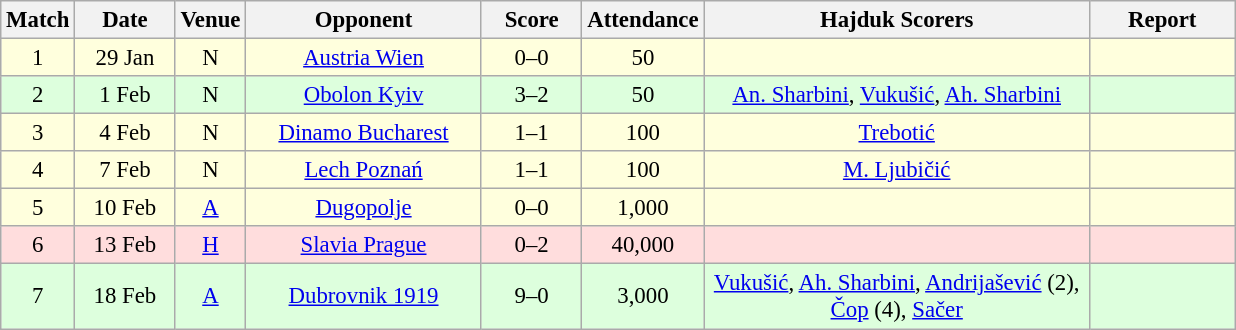<table class="wikitable sortable" style="text-align: center; font-size:95%;">
<tr>
<th width="30">Match</th>
<th width="60">Date<br></th>
<th width="20">Venue<br></th>
<th width="150">Opponent<br></th>
<th width="60">Score<br></th>
<th width="40">Attendance<br></th>
<th width="250">Hajduk Scorers</th>
<th width="90" class="unsortable">Report</th>
</tr>
<tr bgcolor="#ffffdd">
<td>1</td>
<td>29 Jan</td>
<td>N </td>
<td><a href='#'>Austria Wien</a> </td>
<td>0–0</td>
<td>50</td>
<td></td>
<td></td>
</tr>
<tr bgcolor="#ddffdd">
<td>2</td>
<td>1 Feb</td>
<td>N </td>
<td><a href='#'>Obolon Kyiv</a> </td>
<td>3–2</td>
<td>50</td>
<td><a href='#'>An. Sharbini</a>, <a href='#'>Vukušić</a>, <a href='#'>Ah. Sharbini</a></td>
<td></td>
</tr>
<tr bgcolor="#ffffdd">
<td>3</td>
<td>4 Feb</td>
<td>N </td>
<td><a href='#'>Dinamo Bucharest</a> </td>
<td>1–1</td>
<td>100</td>
<td><a href='#'>Trebotić</a></td>
<td></td>
</tr>
<tr bgcolor="#ffffdd">
<td>4</td>
<td>7 Feb</td>
<td>N </td>
<td><a href='#'>Lech Poznań</a> </td>
<td>1–1</td>
<td>100</td>
<td><a href='#'>M. Ljubičić</a></td>
<td></td>
</tr>
<tr bgcolor="#ffffdd">
<td>5</td>
<td>10 Feb</td>
<td><a href='#'>A</a></td>
<td><a href='#'>Dugopolje</a></td>
<td>0–0</td>
<td>1,000</td>
<td></td>
<td></td>
</tr>
<tr bgcolor="#ffdddd">
<td>6</td>
<td>13 Feb</td>
<td><a href='#'>H</a></td>
<td><a href='#'>Slavia Prague</a> </td>
<td>0–2</td>
<td>40,000</td>
<td></td>
<td></td>
</tr>
<tr bgcolor="#ddffdd">
<td>7</td>
<td>18 Feb</td>
<td><a href='#'>A</a></td>
<td><a href='#'>Dubrovnik 1919</a></td>
<td>9–0</td>
<td>3,000</td>
<td><a href='#'>Vukušić</a>, <a href='#'>Ah. Sharbini</a>, <a href='#'>Andrijašević</a> (2), <a href='#'>Čop</a> (4), <a href='#'>Sačer</a></td>
<td></td>
</tr>
</table>
